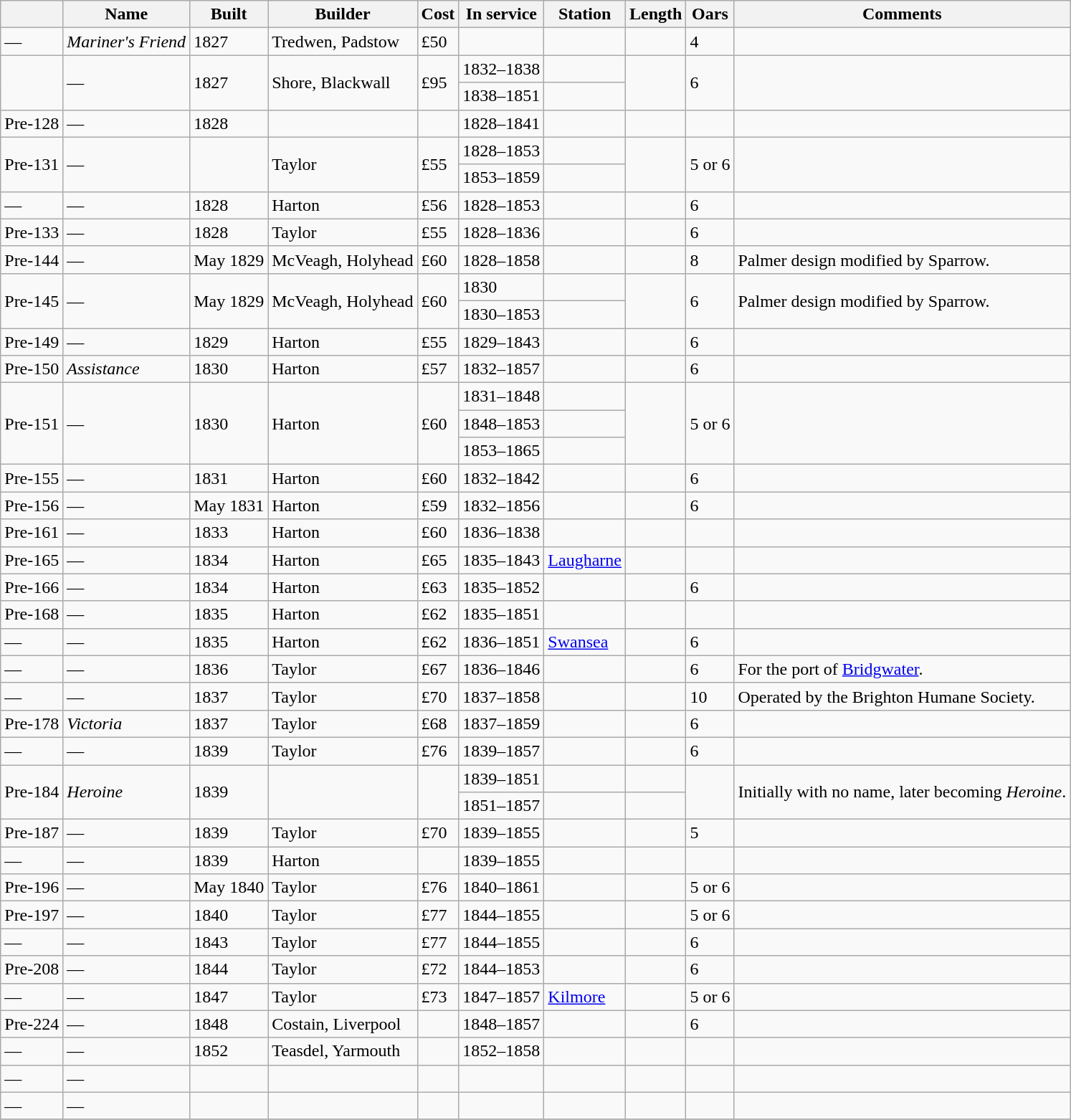<table class="wikitable sortable">
<tr>
<th></th>
<th>Name</th>
<th>Built</th>
<th>Builder</th>
<th>Cost</th>
<th>In service</th>
<th>Station</th>
<th>Length</th>
<th>Oars</th>
<th class=unsortable>Comments</th>
</tr>
<tr>
<td>—</td>
<td><em>Mariner's Friend</em></td>
<td data-sort-value="1827-01"> 1827</td>
<td>Tredwen, Padstow</td>
<td>£50</td>
<td></td>
<td></td>
<td></td>
<td>4</td>
<td></td>
</tr>
<tr>
<td rowspan="2"></td>
<td rowspan="2">—</td>
<td rowspan="2" data-sort-value="1827-03"> 1827</td>
<td rowspan="2">Shore, Blackwall</td>
<td rowspan="2">£95</td>
<td>1832–1838</td>
<td></td>
<td rowspan="2"></td>
<td rowspan="2">6</td>
<td rowspan="2"></td>
</tr>
<tr>
<td>1838–1851</td>
<td></td>
</tr>
<tr>
<td>Pre-128</td>
<td>—</td>
<td>1828</td>
<td></td>
<td></td>
<td>1828–1841</td>
<td></td>
<td></td>
<td></td>
<td></td>
</tr>
<tr>
<td rowspan="2">Pre-131</td>
<td rowspan="2">—</td>
<td rowspan="2" data-sort-value="1828-05"></td>
<td rowspan="2">Taylor</td>
<td rowspan="2">£55</td>
<td>1828–1853</td>
<td></td>
<td rowspan="2"></td>
<td rowspan="2">5 or 6</td>
<td rowspan="2"></td>
</tr>
<tr>
<td>1853–1859</td>
<td></td>
</tr>
<tr>
<td>—</td>
<td>—</td>
<td data-sort-value="1828-06"> 1828</td>
<td>Harton</td>
<td>£56</td>
<td>1828–1853</td>
<td></td>
<td></td>
<td>6</td>
<td></td>
</tr>
<tr>
<td>Pre-133</td>
<td>—</td>
<td data-sort-value="1828-06"> 1828</td>
<td>Taylor</td>
<td>£55</td>
<td>1828–1836</td>
<td></td>
<td></td>
<td>6</td>
<td></td>
</tr>
<tr>
<td>Pre-144</td>
<td>—</td>
<td data-sort-value="1829-05">May 1829</td>
<td>McVeagh, Holyhead</td>
<td>£60</td>
<td>1828–1858</td>
<td></td>
<td></td>
<td>8</td>
<td>Palmer design modified by Sparrow.</td>
</tr>
<tr>
<td rowspan="2">Pre-145</td>
<td rowspan="2">—</td>
<td rowspan="2"data-sort-value="1829-05">May 1829</td>
<td rowspan="2">McVeagh, Holyhead</td>
<td rowspan="2">£60</td>
<td>1830</td>
<td></td>
<td rowspan="2"></td>
<td rowspan="2">6</td>
<td rowspan="2">Palmer design modified by Sparrow.</td>
</tr>
<tr>
<td>1830–1853</td>
<td></td>
</tr>
<tr>
<td>Pre-149</td>
<td>—</td>
<td>1829</td>
<td>Harton</td>
<td>£55</td>
<td>1829–1843</td>
<td></td>
<td></td>
<td>6</td>
<td></td>
</tr>
<tr>
<td>Pre-150</td>
<td><em>Assistance</em></td>
<td data-sort-value="1830-03"> 1830</td>
<td>Harton</td>
<td>£57</td>
<td>1832–1857</td>
<td></td>
<td></td>
<td>6</td>
<td></td>
</tr>
<tr>
<td rowspan="3">Pre-151</td>
<td rowspan="3">—</td>
<td rowspan="3" data-sort-value="1830-08"> 1830</td>
<td rowspan="3">Harton</td>
<td rowspan="3">£60</td>
<td>1831–1848</td>
<td></td>
<td rowspan="3"></td>
<td rowspan="3">5 or 6</td>
<td rowspan="3"></td>
</tr>
<tr>
<td>1848–1853</td>
<td></td>
</tr>
<tr>
<td>1853–1865</td>
<td></td>
</tr>
<tr>
<td>Pre-155</td>
<td>—</td>
<td>1831</td>
<td>Harton</td>
<td>£60</td>
<td>1832–1842</td>
<td></td>
<td></td>
<td>6</td>
<td></td>
</tr>
<tr>
<td>Pre-156</td>
<td>—</td>
<td data-sort-value="1831-05">May 1831</td>
<td>Harton</td>
<td>£59</td>
<td>1832–1856</td>
<td></td>
<td></td>
<td>6</td>
<td></td>
</tr>
<tr>
<td>Pre-161</td>
<td>—</td>
<td>1833</td>
<td>Harton</td>
<td>£60</td>
<td>1836–1838</td>
<td></td>
<td></td>
<td></td>
<td></td>
</tr>
<tr>
<td>Pre-165</td>
<td>—</td>
<td>1834</td>
<td>Harton</td>
<td>£65</td>
<td>1835–1843</td>
<td><a href='#'>Laugharne</a></td>
<td></td>
<td></td>
<td></td>
</tr>
<tr>
<td>Pre-166</td>
<td>—</td>
<td>1834</td>
<td>Harton</td>
<td>£63</td>
<td>1835–1852</td>
<td></td>
<td></td>
<td>6</td>
<td></td>
</tr>
<tr>
<td>Pre-168</td>
<td>—</td>
<td data-sort-value="1835-09"> 1835</td>
<td>Harton</td>
<td>£62</td>
<td>1835–1851</td>
<td></td>
<td></td>
<td></td>
<td></td>
</tr>
<tr>
<td>—</td>
<td>—</td>
<td data-sort-value="1835-10"> 1835</td>
<td>Harton</td>
<td>£62</td>
<td>1836–1851</td>
<td><a href='#'>Swansea</a></td>
<td></td>
<td>6</td>
<td></td>
</tr>
<tr>
<td>—</td>
<td>—</td>
<td data-sort-value="1836-07"> 1836</td>
<td>Taylor</td>
<td>£67</td>
<td>1836–1846</td>
<td></td>
<td></td>
<td>6</td>
<td>For the port of <a href='#'>Bridgwater</a>.</td>
</tr>
<tr>
<td>—</td>
<td>—</td>
<td>1837</td>
<td>Taylor</td>
<td>£70</td>
<td>1837–1858</td>
<td></td>
<td></td>
<td>10</td>
<td>Operated by the Brighton Humane Society.</td>
</tr>
<tr>
<td>Pre-178</td>
<td><em>Victoria</em></td>
<td data-sort-value="1837-06"> 1837</td>
<td>Taylor</td>
<td>£68</td>
<td>1837–1859</td>
<td></td>
<td></td>
<td>6</td>
<td></td>
</tr>
<tr>
<td>—</td>
<td>—</td>
<td data-sort-value="1839-03"> 1839</td>
<td>Taylor</td>
<td>£76</td>
<td>1839–1857</td>
<td></td>
<td></td>
<td>6</td>
<td></td>
</tr>
<tr>
<td rowspan="2">Pre-184</td>
<td rowspan="2"><em>Heroine</em></td>
<td rowspan="2">1839</td>
<td rowspan="2"></td>
<td rowspan="2"></td>
<td>1839–1851</td>
<td></td>
<td></td>
<td rowspan="2"></td>
<td rowspan="2">Initially with no name, later becoming <em>Heroine</em>.</td>
</tr>
<tr>
<td>1851–1857</td>
<td></td>
</tr>
<tr>
<td>Pre-187</td>
<td>—</td>
<td>1839</td>
<td>Taylor</td>
<td>£70</td>
<td>1839–1855</td>
<td></td>
<td></td>
<td>5</td>
<td></td>
</tr>
<tr>
<td>—</td>
<td>—</td>
<td>1839</td>
<td>Harton</td>
<td></td>
<td>1839–1855</td>
<td></td>
<td></td>
<td></td>
<td></td>
</tr>
<tr>
<td>Pre-196</td>
<td>—</td>
<td data-sort-value="1840-05">May 1840</td>
<td>Taylor</td>
<td>£76</td>
<td>1840–1861</td>
<td></td>
<td></td>
<td>5 or 6</td>
<td></td>
</tr>
<tr>
<td>Pre-197</td>
<td>—</td>
<td data-sort-value="1840-07"> 1840</td>
<td>Taylor</td>
<td>£77</td>
<td>1844–1855</td>
<td></td>
<td></td>
<td>5 or 6</td>
<td></td>
</tr>
<tr>
<td>—</td>
<td>—</td>
<td data-sort-value="1843-01"> 1843</td>
<td>Taylor</td>
<td>£77</td>
<td>1844–1855</td>
<td></td>
<td></td>
<td>6</td>
<td></td>
</tr>
<tr>
<td>Pre-208</td>
<td>—</td>
<td data-sort-value="1844-07"> 1844</td>
<td>Taylor</td>
<td>£72</td>
<td>1844–1853</td>
<td></td>
<td></td>
<td>6</td>
<td></td>
</tr>
<tr>
<td>—</td>
<td>—</td>
<td data-sort-value="1847-03"> 1847</td>
<td>Taylor</td>
<td>£73</td>
<td>1847–1857</td>
<td><a href='#'>Kilmore</a></td>
<td></td>
<td>5 or 6</td>
<td></td>
</tr>
<tr>
<td>Pre-224</td>
<td>—</td>
<td>1848</td>
<td>Costain, Liverpool</td>
<td></td>
<td>1848–1857</td>
<td></td>
<td></td>
<td>6</td>
<td></td>
</tr>
<tr>
<td>—</td>
<td>—</td>
<td>1852</td>
<td>Teasdel, Yarmouth</td>
<td></td>
<td>1852–1858</td>
<td></td>
<td></td>
<td></td>
<td></td>
</tr>
<tr>
<td>—</td>
<td>—</td>
<td></td>
<td></td>
<td></td>
<td></td>
<td></td>
<td></td>
<td></td>
<td></td>
</tr>
<tr>
<td>—</td>
<td>—</td>
<td></td>
<td></td>
<td></td>
<td></td>
<td></td>
<td></td>
<td></td>
<td></td>
</tr>
<tr>
</tr>
</table>
